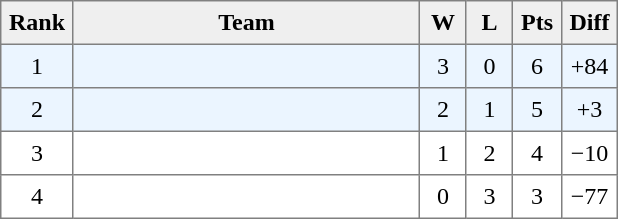<table style=border-collapse:collapse border=1 cellspacing=0 cellpadding=5>
<tr align=center bgcolor=#efefef>
<th width=20>Rank</th>
<th width=220>Team</th>
<th width=20>W</th>
<th width=20>L</th>
<th width=20>Pts</th>
<th width=25>Diff</th>
</tr>
<tr align=center bgcolor=#EBF5FF>
<td>1</td>
<td align=left></td>
<td>3</td>
<td>0</td>
<td>6</td>
<td>+84</td>
</tr>
<tr align=center bgcolor=#EBF5FF>
<td>2</td>
<td align=left></td>
<td>2</td>
<td>1</td>
<td>5</td>
<td>+3</td>
</tr>
<tr align=center>
<td>3</td>
<td align=left></td>
<td>1</td>
<td>2</td>
<td>4</td>
<td>−10</td>
</tr>
<tr align=center>
<td>4</td>
<td align=left></td>
<td>0</td>
<td>3</td>
<td>3</td>
<td>−77</td>
</tr>
</table>
